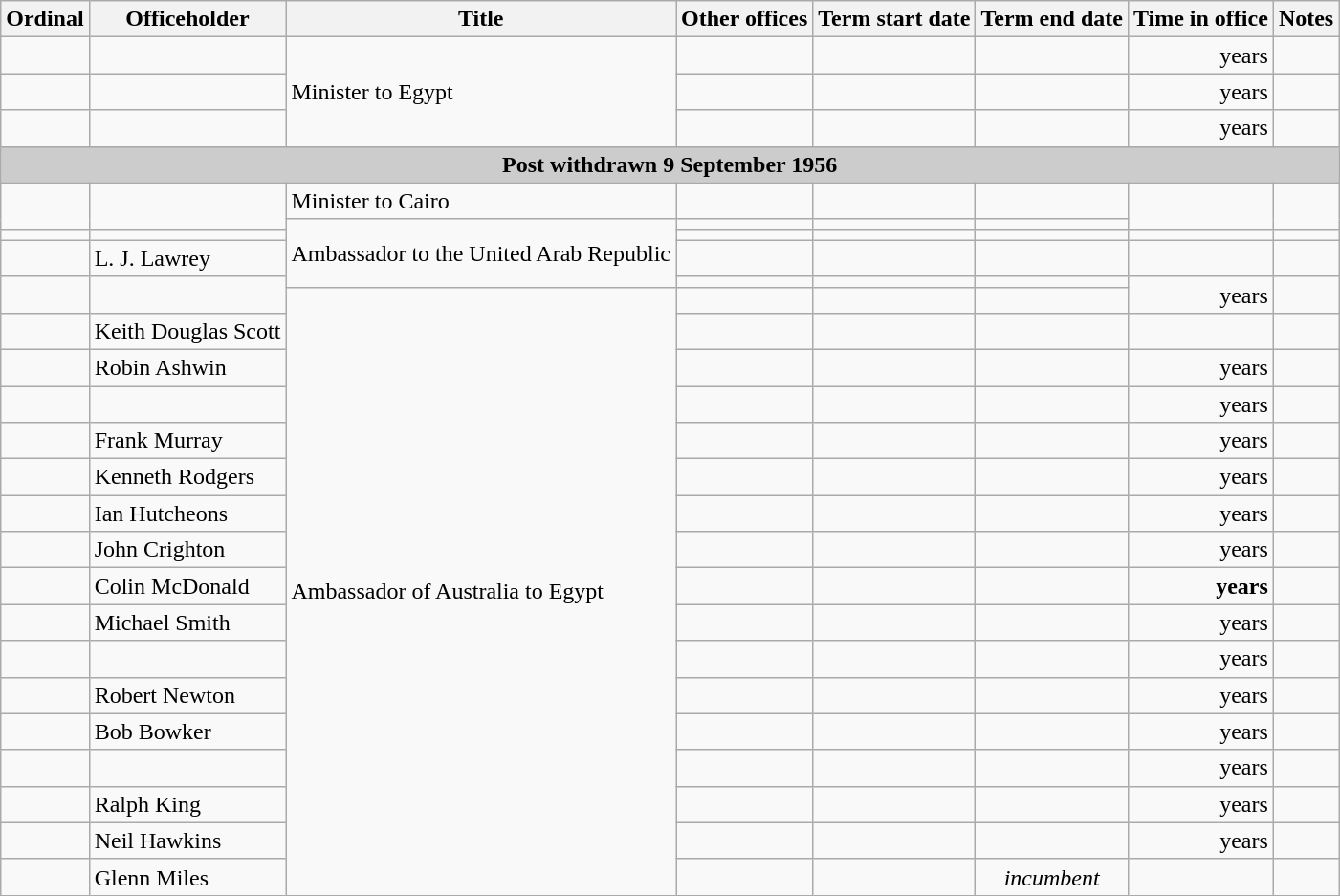<table class='wikitable sortable'>
<tr>
<th>Ordinal</th>
<th>Officeholder</th>
<th>Title</th>
<th>Other offices</th>
<th>Term start date</th>
<th>Term end date</th>
<th>Time in office</th>
<th>Notes</th>
</tr>
<tr>
<td align=center></td>
<td></td>
<td rowspan=3>Minister to Egypt</td>
<td></td>
<td align=center></td>
<td align=center></td>
<td align=right> years</td>
<td></td>
</tr>
<tr>
<td align=center></td>
<td></td>
<td></td>
<td align=center></td>
<td align=center></td>
<td align=right> years</td>
<td></td>
</tr>
<tr>
<td align=center></td>
<td> </td>
<td></td>
<td align=center></td>
<td align=center></td>
<td align=right> years</td>
<td></td>
</tr>
<tr>
<th colspan=8 style="background: #cccccc;"><strong>Post withdrawn 9 September 1956</strong></th>
</tr>
<tr>
<td rowspan=2 align=center></td>
<td rowspan=2> </td>
<td>Minister to Cairo</td>
<td></td>
<td align=center></td>
<td align=center></td>
<td rowspan=2 align=right></td>
<td rowspan=2></td>
</tr>
<tr>
<td rowspan=4>Ambassador to the United Arab Republic</td>
<td></td>
<td align=center></td>
<td align=center></td>
</tr>
<tr>
<td align=center></td>
<td></td>
<td></td>
<td align=center></td>
<td align=center></td>
<td align=right><strong></strong></td>
<td></td>
</tr>
<tr>
<td align=center></td>
<td>L. J. Lawrey</td>
<td></td>
<td align=center></td>
<td align=center></td>
<td align=right></td>
<td></td>
</tr>
<tr>
<td rowspan=2 align=center></td>
<td rowspan=2></td>
<td></td>
<td align=center></td>
<td align=center></td>
<td rowspan=2 align=right> years</td>
<td rowspan=2></td>
</tr>
<tr>
<td rowspan=17>Ambassador of Australia to Egypt</td>
<td></td>
<td align=center></td>
<td align=center></td>
</tr>
<tr>
<td align=center></td>
<td>Keith Douglas Scott</td>
<td></td>
<td align=center></td>
<td align=center></td>
<td align=right></td>
<td></td>
</tr>
<tr>
<td align=center></td>
<td>Robin Ashwin</td>
<td></td>
<td align=center></td>
<td align=center></td>
<td align=right> years</td>
<td></td>
</tr>
<tr>
<td align=center></td>
<td></td>
<td></td>
<td align=center></td>
<td align=center></td>
<td align=right> years</td>
<td></td>
</tr>
<tr>
<td align=center></td>
<td>Frank Murray</td>
<td></td>
<td align=center></td>
<td align=center></td>
<td align=right> years</td>
<td></td>
</tr>
<tr>
<td align=center></td>
<td>Kenneth Rodgers</td>
<td></td>
<td align=center></td>
<td align=center></td>
<td align=right> years</td>
<td></td>
</tr>
<tr>
<td align=center></td>
<td>Ian Hutcheons</td>
<td></td>
<td align=center></td>
<td align=center></td>
<td align=right> years</td>
<td></td>
</tr>
<tr>
<td align=center></td>
<td>John Crighton</td>
<td></td>
<td align=center></td>
<td align=center></td>
<td align=right> years</td>
<td></td>
</tr>
<tr>
<td align=center></td>
<td>Colin McDonald</td>
<td></td>
<td align=center></td>
<td align=center></td>
<td align=right><strong> years</strong></td>
<td></td>
</tr>
<tr>
<td align=center></td>
<td>Michael Smith</td>
<td></td>
<td align=center></td>
<td align=center></td>
<td align=right> years</td>
<td></td>
</tr>
<tr>
<td align=center></td>
<td> </td>
<td></td>
<td align=center></td>
<td align=center></td>
<td align=right> years</td>
<td></td>
</tr>
<tr>
<td align=center></td>
<td>Robert Newton</td>
<td></td>
<td align=center></td>
<td align=center></td>
<td align=right> years</td>
<td></td>
</tr>
<tr>
<td align=center></td>
<td>Bob Bowker</td>
<td></td>
<td align=center></td>
<td align=center></td>
<td align=right> years</td>
<td></td>
</tr>
<tr>
<td align=center></td>
<td></td>
<td></td>
<td align=center></td>
<td align=center></td>
<td align=right> years</td>
<td></td>
</tr>
<tr>
<td align=center></td>
<td>Ralph King</td>
<td></td>
<td align=center></td>
<td align=center></td>
<td align=right> years</td>
<td></td>
</tr>
<tr>
<td align=center></td>
<td>Neil Hawkins</td>
<td></td>
<td align=center></td>
<td align=center></td>
<td align=right> years</td>
<td></td>
</tr>
<tr>
<td align=center></td>
<td>Glenn Miles</td>
<td></td>
<td align=center></td>
<td align=center><em>incumbent</em></td>
<td align=right></td>
<td></td>
</tr>
</table>
